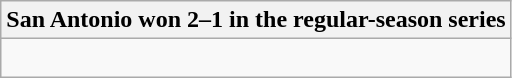<table class="wikitable collapsible collapsed">
<tr>
<th>San Antonio won 2–1 in the regular-season series</th>
</tr>
<tr>
<td><br>

</td>
</tr>
</table>
